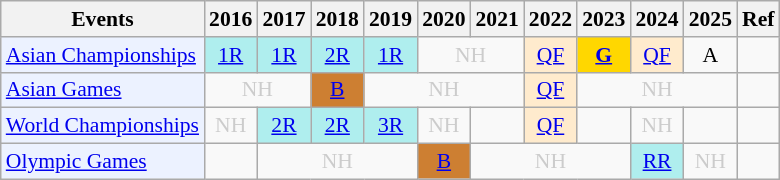<table class="wikitable" style="font-size: 90%; text-align:center">
<tr>
<th>Events</th>
<th>2016</th>
<th>2017</th>
<th>2018</th>
<th>2019</th>
<th>2020</th>
<th>2021</th>
<th>2022</th>
<th>2023</th>
<th>2024</th>
<th>2025</th>
<th>Ref</th>
</tr>
<tr>
<td bgcolor="#ECF2FF"; align="left"><a href='#'>Asian Championships</a></td>
<td bgcolor=AFEEEE><a href='#'>1R</a></td>
<td bgcolor=AFEEEE><a href='#'>1R</a></td>
<td bgcolor=AFEEEE><a href='#'>2R</a></td>
<td bgcolor=AFEEEE><a href='#'>1R</a></td>
<td colspan="2" style=color:#ccc>NH</td>
<td bgcolor=FFEBCD><a href='#'>QF</a></td>
<td bgcolor=gold><a href='#'><strong>G</strong></a></td>
<td bgcolor=FFEBCD><a href='#'>QF</a></td>
<td>A</td>
<td></td>
</tr>
<tr>
<td bgcolor="#ECF2FF"; align="left"><a href='#'>Asian Games</a></td>
<td colspan="2" style=color:#ccc>NH</td>
<td bgcolor=CD7F32><a href='#'>B</a></td>
<td colspan="3" style=color:#ccc>NH</td>
<td bgcolor=FFEBCD><a href='#'>QF</a></td>
<td colspan="3" style=color:#ccc>NH</td>
<td></td>
</tr>
<tr>
<td bgcolor="#ECF2FF"; align="left"><a href='#'>World Championships</a></td>
<td style=color:#ccc>NH</td>
<td bgcolor=AFEEEE><a href='#'>2R</a></td>
<td bgcolor=AFEEEE><a href='#'>2R</a></td>
<td bgcolor=AFEEEE><a href='#'>3R</a></td>
<td style=color:#ccc>NH</td>
<td><a href='#'></a></td>
<td bgcolor=FFEBCD><a href='#'>QF</a></td>
<td><a href='#'></a></td>
<td style=color:#ccc>NH</td>
<td></td>
<td></td>
</tr>
<tr>
<td bgcolor="#ECF2FF"; align="left"><a href='#'>Olympic Games</a></td>
<td></td>
<td colspan="3" style=color:#ccc>NH</td>
<td bgcolor=CD7F32><a href='#'>B</a></td>
<td colspan="3" style=color:#ccc>NH</td>
<td bgcolor=AFEEEE><a href='#'>RR</a></td>
<td colspan="1" style=color:#ccc>NH</td>
<td></td>
</tr>
</table>
